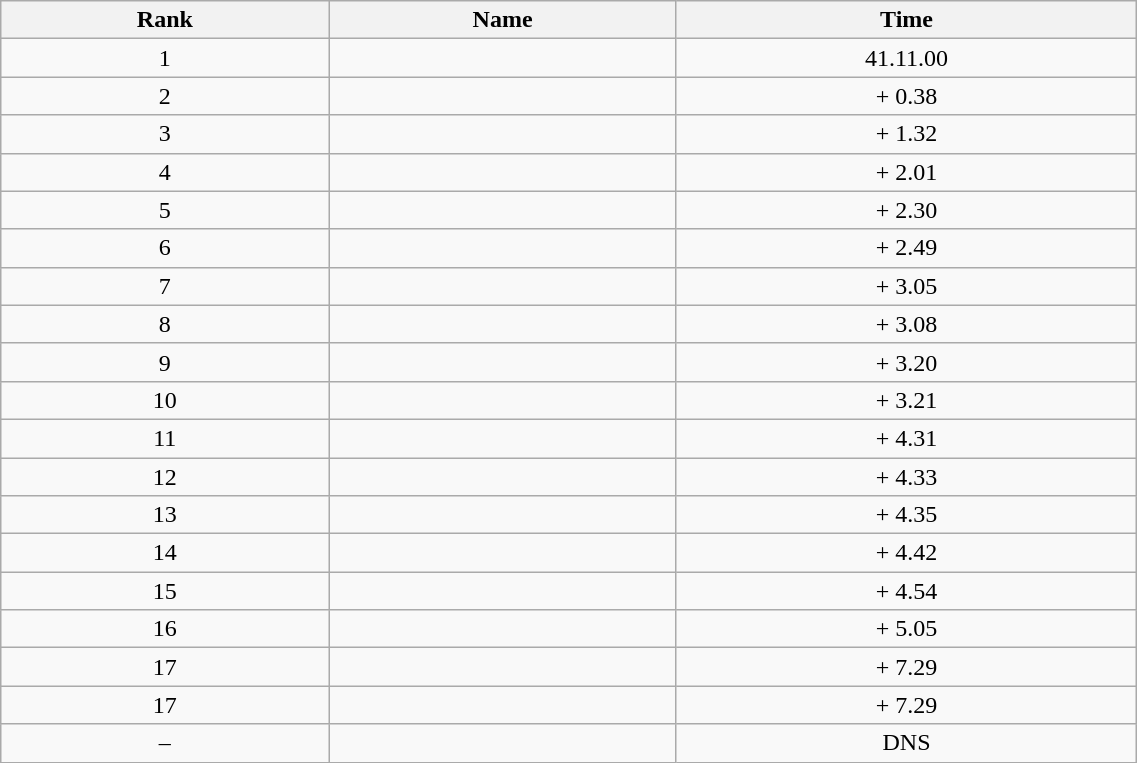<table class="wikitable" style="text-align:center;" width="60%">
<tr>
<th>Rank</th>
<th>Name</th>
<th>Time</th>
</tr>
<tr>
<td>1</td>
<td align=left></td>
<td>41.11.00</td>
</tr>
<tr>
<td>2</td>
<td align=left></td>
<td>+ 0.38</td>
</tr>
<tr>
<td>3</td>
<td align=left></td>
<td>+ 1.32</td>
</tr>
<tr>
<td>4</td>
<td align=left></td>
<td>+ 2.01</td>
</tr>
<tr>
<td>5</td>
<td align=left></td>
<td>+ 2.30</td>
</tr>
<tr>
<td>6</td>
<td align=left></td>
<td>+ 2.49</td>
</tr>
<tr>
<td>7</td>
<td align=left></td>
<td>+ 3.05</td>
</tr>
<tr>
<td>8</td>
<td align=left></td>
<td>+ 3.08</td>
</tr>
<tr>
<td>9</td>
<td align=left></td>
<td>+ 3.20</td>
</tr>
<tr>
<td>10</td>
<td align=left></td>
<td>+ 3.21</td>
</tr>
<tr>
<td>11</td>
<td align=left></td>
<td>+ 4.31</td>
</tr>
<tr>
<td>12</td>
<td align=left></td>
<td>+ 4.33</td>
</tr>
<tr>
<td>13</td>
<td align=left></td>
<td>+ 4.35</td>
</tr>
<tr>
<td>14</td>
<td align=left></td>
<td>+ 4.42</td>
</tr>
<tr>
<td>15</td>
<td align=left></td>
<td>+ 4.54</td>
</tr>
<tr>
<td>16</td>
<td align=left></td>
<td>+ 5.05</td>
</tr>
<tr>
<td>17</td>
<td align=left></td>
<td>+ 7.29</td>
</tr>
<tr>
<td>17</td>
<td align=left></td>
<td>+ 7.29</td>
</tr>
<tr>
<td>–</td>
<td align=left></td>
<td>DNS</td>
</tr>
</table>
